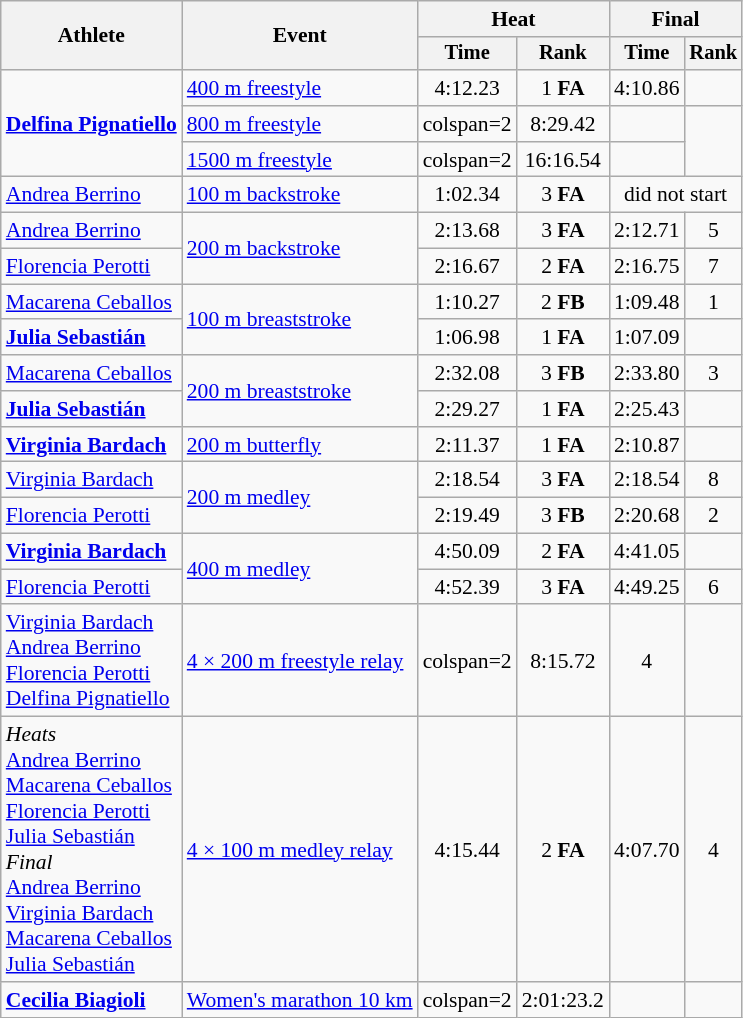<table class="wikitable" style="font-size:90%;text-align:center">
<tr>
<th rowspan="2">Athlete</th>
<th rowspan="2">Event</th>
<th colspan="2">Heat</th>
<th colspan="2">Final</th>
</tr>
<tr style="font-size:95%">
<th>Time</th>
<th>Rank</th>
<th>Time</th>
<th>Rank</th>
</tr>
<tr>
<td style="text-align:left" rowspan=3><strong><a href='#'>Delfina Pignatiello</a></strong></td>
<td style="text-align:left"><a href='#'>400 m freestyle</a></td>
<td>4:12.23</td>
<td>1 <strong>FA</strong></td>
<td>4:10.86</td>
<td></td>
</tr>
<tr>
<td style="text-align:left"><a href='#'>800 m freestyle</a></td>
<td>colspan=2 </td>
<td>8:29.42</td>
<td></td>
</tr>
<tr>
<td style="text-align:left"><a href='#'>1500 m freestyle</a></td>
<td>colspan=2 </td>
<td>16:16.54</td>
<td></td>
</tr>
<tr>
<td style="text-align:left"><a href='#'>Andrea Berrino</a></td>
<td style="text-align:left"><a href='#'>100 m backstroke</a></td>
<td>1:02.34</td>
<td>3 <strong>FA</strong></td>
<td colspan=2>did not start</td>
</tr>
<tr>
<td style="text-align:left"><a href='#'>Andrea Berrino</a></td>
<td style="text-align:left" rowspan=2><a href='#'>200 m backstroke</a></td>
<td>2:13.68</td>
<td>3 <strong>FA</strong></td>
<td>2:12.71</td>
<td>5</td>
</tr>
<tr>
<td style="text-align:left"><a href='#'>Florencia Perotti</a></td>
<td>2:16.67</td>
<td>2 <strong>FA</strong></td>
<td>2:16.75</td>
<td>7</td>
</tr>
<tr>
<td style="text-align:left"><a href='#'>Macarena Ceballos</a></td>
<td style="text-align:left" rowspan=2><a href='#'>100 m breaststroke</a></td>
<td>1:10.27</td>
<td>2 <strong>FB</strong></td>
<td>1:09.48</td>
<td>1</td>
</tr>
<tr>
<td style="text-align:left"><strong><a href='#'>Julia Sebastián</a></strong></td>
<td>1:06.98</td>
<td>1 <strong>FA</strong></td>
<td>1:07.09</td>
<td></td>
</tr>
<tr>
<td style="text-align:left"><a href='#'>Macarena Ceballos</a></td>
<td style="text-align:left" rowspan=2><a href='#'>200 m breaststroke</a></td>
<td>2:32.08</td>
<td>3 <strong>FB</strong></td>
<td>2:33.80</td>
<td>3</td>
</tr>
<tr>
<td style="text-align:left"><strong><a href='#'>Julia Sebastián</a></strong></td>
<td>2:29.27</td>
<td>1 <strong>FA</strong></td>
<td>2:25.43</td>
<td></td>
</tr>
<tr>
<td style="text-align:left"><strong><a href='#'>Virginia Bardach</a></strong></td>
<td style="text-align:left"><a href='#'>200 m butterfly</a></td>
<td>2:11.37</td>
<td>1 <strong>FA</strong></td>
<td>2:10.87</td>
<td></td>
</tr>
<tr>
<td style="text-align:left"><a href='#'>Virginia Bardach</a></td>
<td style="text-align:left" rowspan=2><a href='#'>200 m medley</a></td>
<td>2:18.54</td>
<td>3 <strong>FA</strong></td>
<td>2:18.54</td>
<td>8</td>
</tr>
<tr>
<td style="text-align:left"><a href='#'>Florencia Perotti</a></td>
<td>2:19.49</td>
<td>3 <strong>FB</strong></td>
<td>2:20.68</td>
<td>2</td>
</tr>
<tr>
<td style="text-align:left"><strong><a href='#'>Virginia Bardach</a></strong></td>
<td style="text-align:left" rowspan=2><a href='#'>400 m medley</a></td>
<td>4:50.09</td>
<td>2 <strong>FA</strong></td>
<td>4:41.05</td>
<td></td>
</tr>
<tr>
<td style="text-align:left"><a href='#'>Florencia Perotti</a></td>
<td>4:52.39</td>
<td>3 <strong>FA</strong></td>
<td>4:49.25</td>
<td>6</td>
</tr>
<tr>
<td style="text-align:left"><a href='#'>Virginia Bardach</a><br><a href='#'>Andrea Berrino</a><br><a href='#'>Florencia Perotti</a><br><a href='#'>Delfina Pignatiello</a></td>
<td style="text-align:left"><a href='#'>4 × 200 m freestyle relay</a></td>
<td>colspan=2 </td>
<td>8:15.72</td>
<td>4</td>
</tr>
<tr>
<td style="text-align:left"><em>Heats</em><br><a href='#'>Andrea Berrino</a><br><a href='#'>Macarena Ceballos</a><br><a href='#'>Florencia Perotti</a><br><a href='#'>Julia Sebastián</a><br><em>Final</em><br><a href='#'>Andrea Berrino</a><br><a href='#'>Virginia Bardach</a><br><a href='#'>Macarena Ceballos</a><br><a href='#'>Julia Sebastián</a></td>
<td style="text-align:left"><a href='#'>4 × 100 m medley relay</a></td>
<td>4:15.44</td>
<td>2 <strong>FA</strong></td>
<td>4:07.70</td>
<td>4</td>
</tr>
<tr>
<td style="text-align:left"><strong><a href='#'>Cecilia Biagioli</a></strong></td>
<td style="text-align:left"><a href='#'>Women's marathon 10 km</a></td>
<td>colspan=2 </td>
<td>2:01:23.2</td>
<td></td>
</tr>
</table>
